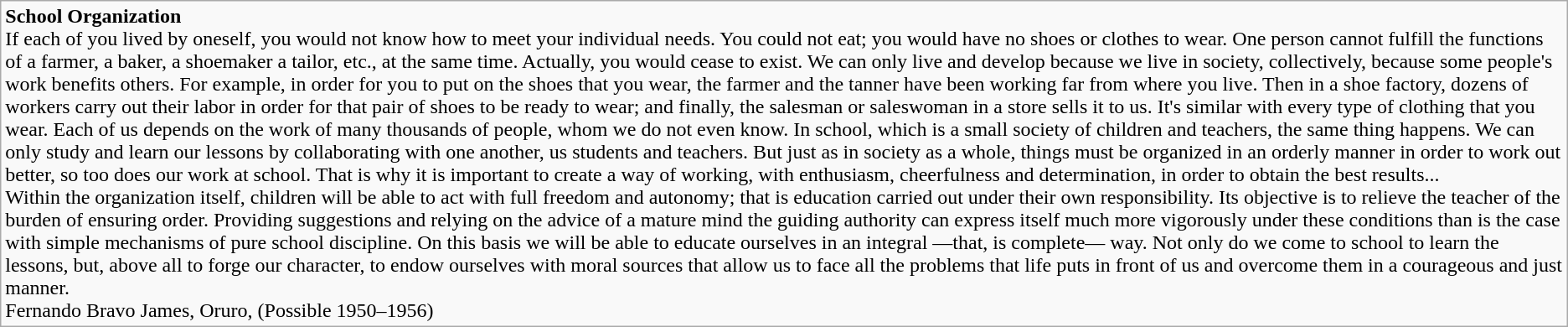<table class="wikitable">
<tr>
<td><strong>School Organization</strong><br>If each of you lived by oneself, you would not know how to meet your individual needs. You could not eat; you would have no shoes or clothes to wear. One person cannot fulfill the functions of a farmer, a baker, a shoemaker a tailor, etc., at the same time. Actually, you would cease to exist. We can only live and develop because we live in society, collectively, because some people's work benefits others. For example, in order for you to put on the shoes that you wear, the farmer and the tanner have been working far from where you live. Then in a shoe factory, dozens of workers carry out their labor in order for that pair of shoes to be ready to wear; and finally, the salesman or saleswoman in a store sells it to us. It's similar with every type of clothing that you wear. Each of us depends on the work of many thousands of people, whom we do not even know. In school, which is a small society of children and teachers, the same thing happens. We can only study and learn our lessons by collaborating with one another, us students and teachers. But just as in society as a whole, things must be organized in an orderly manner in order to work out better, so too does our work at school. That is why it is important to create a way of working, with enthusiasm, cheerfulness and determination, in order to obtain the best results...<br>Within the organization itself, children will be able to act with full freedom and autonomy; that is education carried out under their own responsibility. Its objective is to relieve the teacher of the burden of ensuring order. Providing suggestions and relying on the advice of a mature mind the guiding authority can express itself much more vigorously under these conditions than is the case with simple mechanisms of pure school discipline. On this basis we will be able to educate ourselves in an integral —that, is complete— way. Not only do we come to school to learn the lessons, but, above all to forge our character, to endow ourselves with moral sources that allow us to face all the problems that life puts in front of us and overcome them in a courageous and just manner.<br>Fernando Bravo James, Oruro, (Possible 1950–1956)</td>
</tr>
</table>
